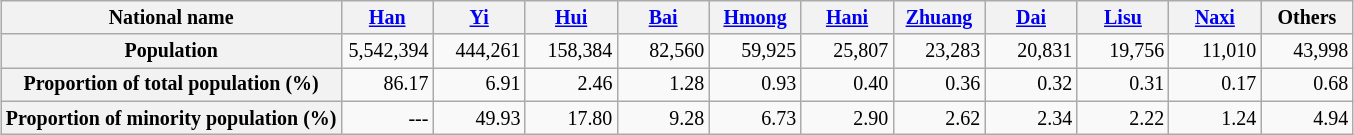<table class="wikitable" style="margin: 1em auto 1em auto; font-size:smaller; text-align:right">
<tr>
<th>National name</th>
<th ! width="55"><a href='#'>Han</a></th>
<th width="55"><a href='#'>Yi</a></th>
<th width="55"><a href='#'>Hui</a></th>
<th width="55"><a href='#'>Bai</a></th>
<th width="55"><a href='#'>Hmong</a></th>
<th width="55"><a href='#'>Hani</a></th>
<th width="55"><a href='#'>Zhuang</a></th>
<th width="55"><a href='#'>Dai</a></th>
<th width="55"><a href='#'>Lisu</a></th>
<th width="55"><a href='#'>Naxi</a></th>
<th width="55">Others</th>
</tr>
<tr>
<th>Population</th>
<td>5,542,394</td>
<td>444,261</td>
<td>158,384</td>
<td>82,560</td>
<td>59,925</td>
<td>25,807</td>
<td>23,283</td>
<td>20,831</td>
<td>19,756</td>
<td>11,010</td>
<td>43,998</td>
</tr>
<tr>
<th>Proportion of total population (%)</th>
<td>86.17</td>
<td>6.91</td>
<td>2.46</td>
<td>1.28</td>
<td>0.93</td>
<td>0.40</td>
<td>0.36</td>
<td>0.32</td>
<td>0.31</td>
<td>0.17</td>
<td>0.68</td>
</tr>
<tr>
<th>Proportion of minority population (%)</th>
<td>---</td>
<td>49.93</td>
<td>17.80</td>
<td>9.28</td>
<td>6.73</td>
<td>2.90</td>
<td>2.62</td>
<td>2.34</td>
<td>2.22</td>
<td>1.24</td>
<td>4.94</td>
</tr>
</table>
